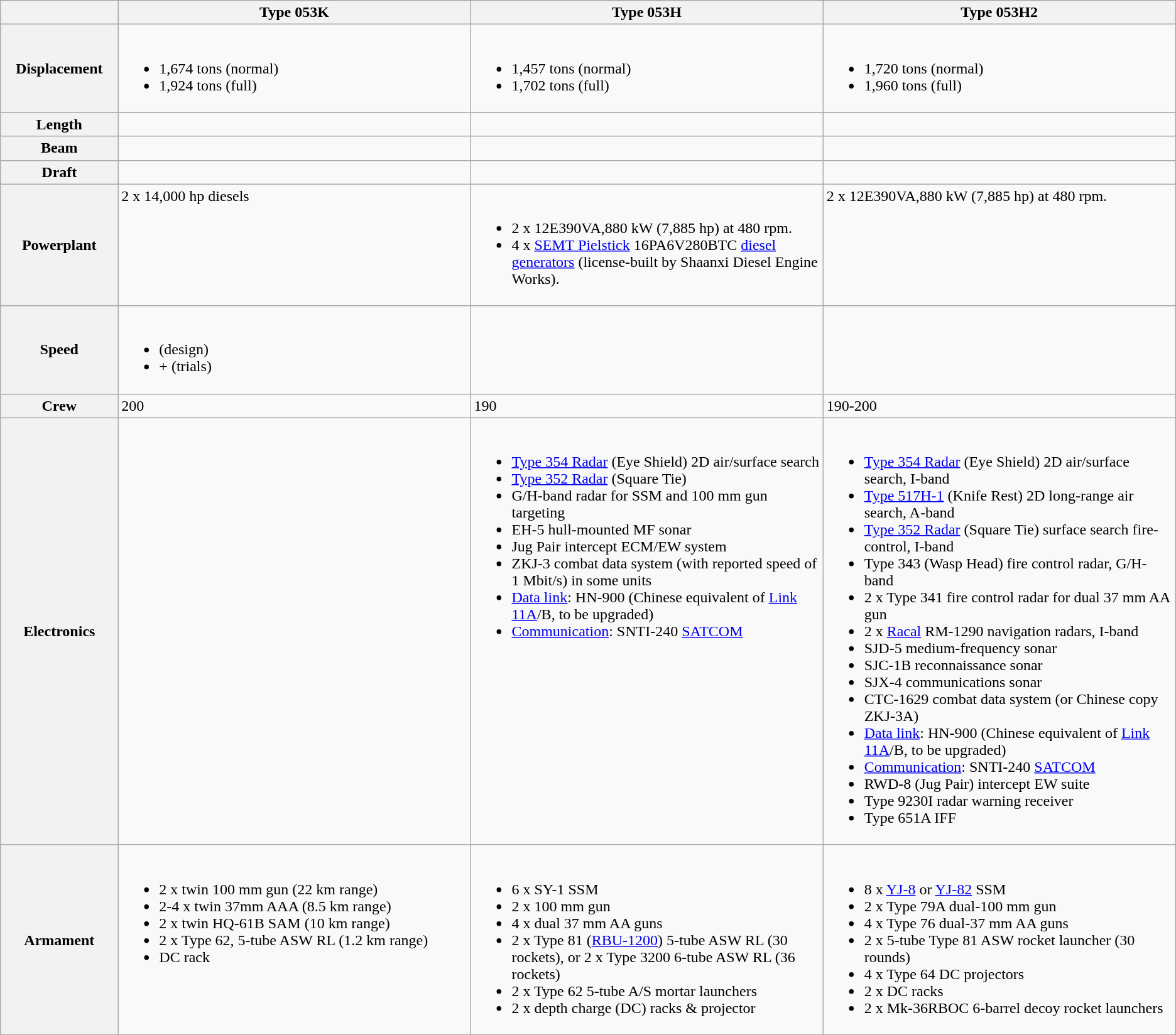<table class="wikitable">
<tr>
<th></th>
<th>Type 053K</th>
<th>Type 053H</th>
<th>Type 053H2</th>
</tr>
<tr>
<th>Displacement</th>
<td valign="top" style="width:30%;"><br><ul><li>1,674 tons (normal)</li><li>1,924 tons (full)</li></ul></td>
<td valign="top" style="width:30%;"><br><ul><li>1,457 tons (normal)</li><li>1,702 tons (full)</li></ul></td>
<td valign="top" style="width:30%;"><br><ul><li>1,720 tons (normal)</li><li>1,960 tons (full)</li></ul></td>
</tr>
<tr>
<th>Length</th>
<td valign="top"></td>
<td valign="top"></td>
<td valign="top"></td>
</tr>
<tr>
<th>Beam</th>
<td valign="top"></td>
<td valign="top"></td>
<td valign="top"></td>
</tr>
<tr>
<th>Draft</th>
<td valign="top"></td>
<td valign="top"></td>
<td valign="top"></td>
</tr>
<tr>
<th>Powerplant</th>
<td valign="top">2 x 14,000 hp diesels</td>
<td valign="top"><br><ul><li>2 x 12E390VA,880 kW (7,885 hp) at 480 rpm.</li><li>4 x <a href='#'>SEMT Pielstick</a> 16PA6V280BTC <a href='#'>diesel generators</a> (license-built by Shaanxi Diesel Engine Works).</li></ul></td>
<td valign="top">2 x 12E390VA,880 kW (7,885 hp) at 480 rpm.</td>
</tr>
<tr>
<th>Speed</th>
<td valign="top"><br><ul><li> (design)</li><li>+ (trials)</li></ul></td>
<td valign="top"></td>
<td valign="top"></td>
</tr>
<tr>
<th>Crew</th>
<td valign="top">200</td>
<td valign="top">190</td>
<td valign="top">190-200</td>
</tr>
<tr>
<th>Electronics</th>
<td valign="top"></td>
<td valign="top"><br><ul><li><a href='#'>Type 354 Radar</a> (Eye Shield) 2D air/surface search</li><li><a href='#'>Type 352 Radar</a> (Square Tie)</li><li>G/H-band radar for SSM and 100 mm gun targeting</li><li>EH-5 hull-mounted MF sonar</li><li>Jug Pair intercept ECM/EW system</li><li>ZKJ-3 combat data system (with reported speed of 1 Mbit/s) in some units</li><li><a href='#'>Data link</a>: HN-900 (Chinese equivalent of <a href='#'>Link 11A</a>/B, to be upgraded)</li><li><a href='#'>Communication</a>: SNTI-240 <a href='#'>SATCOM</a></li></ul></td>
<td valign="top"><br><ul><li><a href='#'>Type 354 Radar</a> (Eye Shield) 2D air/surface search, I-band</li><li><a href='#'>Type 517H-1</a> (Knife Rest) 2D long-range air search, A-band</li><li><a href='#'>Type 352 Radar</a> (Square Tie) surface search fire-control, I-band</li><li>Type 343 (Wasp Head) fire control radar, G/H-band</li><li>2 x Type 341 fire control radar for dual 37 mm AA gun</li><li>2 x <a href='#'>Racal</a> RM-1290 navigation radars, I-band</li><li>SJD-5 medium-frequency sonar</li><li>SJC-1B reconnaissance sonar</li><li>SJX-4 communications sonar</li><li>CTC-1629 combat data system (or Chinese copy ZKJ-3A)</li><li><a href='#'>Data link</a>: HN-900 (Chinese equivalent of <a href='#'>Link 11A</a>/B, to be upgraded)</li><li><a href='#'>Communication</a>: SNTI-240 <a href='#'>SATCOM</a></li><li>RWD-8 (Jug Pair) intercept EW suite</li><li>Type 9230I radar warning receiver</li><li>Type 651A IFF</li></ul></td>
</tr>
<tr>
<th>Armament</th>
<td valign="top"><br><ul><li>2 x twin 100 mm gun (22 km range)</li><li>2-4 x twin 37mm AAA (8.5 km range)</li><li>2 x twin HQ-61B SAM (10 km range)</li><li>2 x Type 62, 5-tube ASW RL (1.2 km range)</li><li>DC rack</li></ul></td>
<td valign="top"><br><ul><li>6 x SY-1 SSM</li><li>2 x 100 mm gun</li><li>4 x dual 37 mm AA guns</li><li>2 x Type 81 (<a href='#'>RBU-1200</a>) 5-tube ASW RL (30 rockets), or 2 x Type 3200 6-tube ASW RL (36 rockets)</li><li>2 x Type 62 5-tube A/S mortar launchers</li><li>2 x depth charge (DC) racks & projector</li></ul></td>
<td valign="top"><br><ul><li>8 x <a href='#'>YJ-8</a> or <a href='#'>YJ-82</a> SSM</li><li>2 x Type 79A dual-100 mm gun</li><li>4 x Type 76 dual-37 mm AA guns</li><li>2 x 5-tube Type 81 ASW rocket launcher (30 rounds)</li><li>4 x Type 64 DC projectors</li><li>2 x DC racks</li><li>2 x Mk-36RBOC 6-barrel decoy rocket launchers</li></ul></td>
</tr>
</table>
